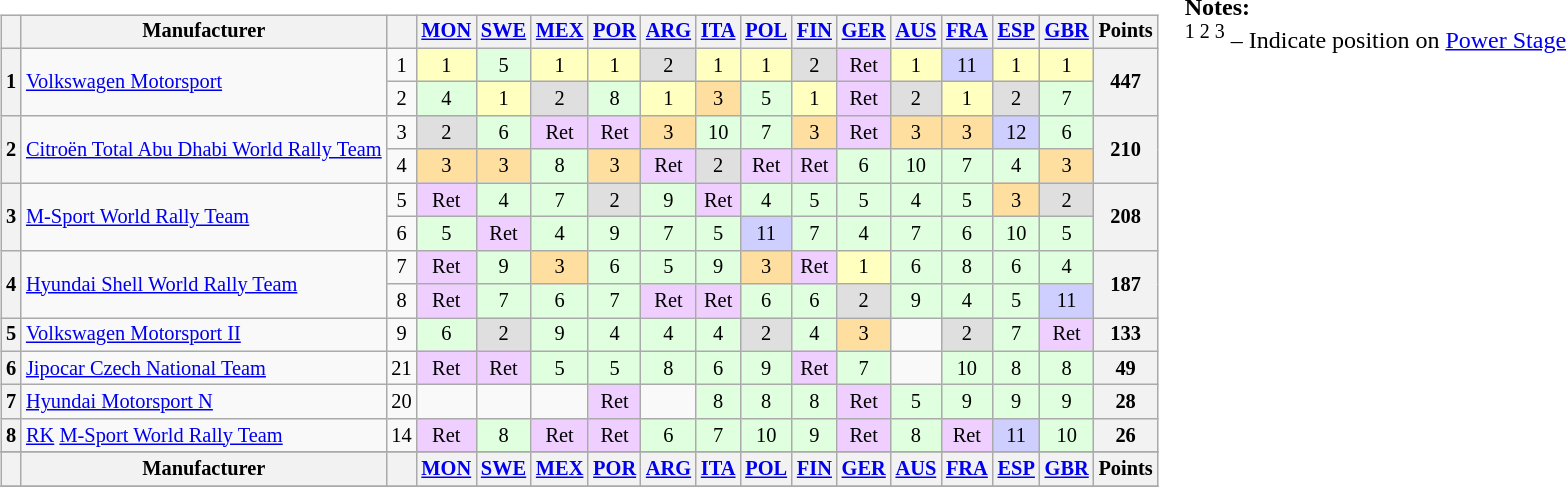<table>
<tr>
<td><br><table class="wikitable" style="font-size: 85%; text-align: center;">
<tr valign="top">
<th valign="middle"></th>
<th valign="middle">Manufacturer</th>
<th valign="middle"></th>
<th><a href='#'>MON</a><br></th>
<th><a href='#'>SWE</a><br></th>
<th><a href='#'>MEX</a><br></th>
<th><a href='#'>POR</a><br></th>
<th><a href='#'>ARG</a><br></th>
<th><a href='#'>ITA</a><br></th>
<th><a href='#'>POL</a><br></th>
<th><a href='#'>FIN</a><br></th>
<th><a href='#'>GER</a><br></th>
<th><a href='#'>AUS</a><br></th>
<th><a href='#'>FRA</a><br></th>
<th><a href='#'>ESP</a><br></th>
<th><a href='#'>GBR</a><br></th>
<th valign="middle">Points</th>
</tr>
<tr>
<th rowspan="2">1</th>
<td rowspan="2" align="left"> <a href='#'>Volkswagen Motorsport</a></td>
<td>1</td>
<td style="background:#FFFFBF;">1</td>
<td style="background:#DFFFDF;">5</td>
<td style="background:#FFFFBF;">1</td>
<td style="background:#FFFFBF;">1</td>
<td style="background:#DFDFDF;">2</td>
<td style="background:#FFFFBF;">1</td>
<td style="background:#FFFFBF;">1</td>
<td style="background:#DFDFDF;">2</td>
<td style="background:#EFCFFF;">Ret</td>
<td style="background:#FFFFBF;">1</td>
<td style="background:#cfcfff;">11</td>
<td style="background:#FFFFBF;">1</td>
<td style="background:#FFFFBF;">1</td>
<th rowspan="2" align="right">447</th>
</tr>
<tr>
<td>2</td>
<td style="background:#DFFFDF;">4</td>
<td style="background:#FFFFBF;">1</td>
<td style="background:#DFDFDF;">2</td>
<td style="background:#DFFFDF;">8</td>
<td style="background:#FFFFBF;">1</td>
<td style="background:#FFDF9F;">3</td>
<td style="background:#DFFFDF;">5</td>
<td style="background:#FFFFBF;">1</td>
<td style="background:#EFCFFF;">Ret</td>
<td style="background:#DFDFDF;">2</td>
<td style="background:#FFFFBF;">1</td>
<td style="background:#DFDFDF;">2</td>
<td style="background:#DFFFDF;">7</td>
</tr>
<tr>
<th rowspan="2">2</th>
<td rowspan="2" align="left" nowrap> <a href='#'>Citroën Total Abu Dhabi World Rally Team</a></td>
<td>3</td>
<td style="background:#DFDFDF;">2</td>
<td style="background:#DFFFDF;">6</td>
<td style="background:#EFCFFF;">Ret</td>
<td style="background:#EFCFFF;">Ret</td>
<td style="background:#FFDF9F;">3</td>
<td style="background:#DFFFDF;">10</td>
<td style="background:#DFFFDF;">7</td>
<td style="background:#FFDF9F;">3</td>
<td style="background:#EFCFFF;">Ret</td>
<td style="background:#FFDF9F;">3</td>
<td style="background:#FFDF9F;">3</td>
<td style="background:#cfcfff;">12</td>
<td style="background:#DFFFDF;">6</td>
<th rowspan="2" align="right">210</th>
</tr>
<tr>
<td>4</td>
<td style="background:#FFDF9F;">3</td>
<td style="background:#FFDF9F;">3</td>
<td style="background:#DFFFDF;">8</td>
<td style="background:#FFDF9F;">3</td>
<td style="background:#EFCFFF;">Ret</td>
<td style="background:#DFDFDF;">2</td>
<td style="background:#EFCFFF;">Ret</td>
<td style="background:#EFCFFF;">Ret</td>
<td style="background:#DFFFDF;">6</td>
<td style="background:#DFFFDF;">10</td>
<td style="background:#DFFFDF;">7</td>
<td style="background:#DFFFDF;">4</td>
<td style="background:#FFDF9F;">3</td>
</tr>
<tr>
<th rowspan="2">3</th>
<td rowspan="2" align="left"> <a href='#'>M-Sport World Rally Team</a></td>
<td>5</td>
<td style="background:#EFCFFF;">Ret</td>
<td style="background:#DFFFDF;">4</td>
<td style="background:#DFFFDF;">7</td>
<td style="background:#DFDFDF;">2</td>
<td style="background:#DFFFDF;">9</td>
<td style="background:#EFCFFF;">Ret</td>
<td style="background:#DFFFDF;">4</td>
<td style="background:#DFFFDF;">5</td>
<td style="background:#DFFFDF;">5</td>
<td style="background:#DFFFDF;">4</td>
<td style="background:#DFFFDF;">5</td>
<td style="background:#FFDF9F;">3</td>
<td style="background:#DFDFDF;">2</td>
<th rowspan="2" align="right">208</th>
</tr>
<tr>
<td>6</td>
<td style="background:#DFFFDF;">5</td>
<td style="background:#EFCFFF;">Ret</td>
<td style="background:#DFFFDF;">4</td>
<td style="background:#DFFFDF;">9</td>
<td style="background:#DFFFDF;">7</td>
<td style="background:#DFFFDF;">5</td>
<td style="background:#cfcfff;">11</td>
<td style="background:#DFFFDF;">7</td>
<td style="background:#DFFFDF;">4</td>
<td style="background:#DFFFDF;">7</td>
<td style="background:#DFFFDF;">6</td>
<td style="background:#DFFFDF;">10</td>
<td style="background:#DFFFDF;">5</td>
</tr>
<tr>
<th rowspan="2">4</th>
<td rowspan="2" align="left"> <a href='#'>Hyundai Shell World Rally Team</a></td>
<td>7</td>
<td style="background:#EFCFFF;">Ret</td>
<td style="background:#DFFFDF;">9</td>
<td style="background:#FFDF9F;">3</td>
<td style="background:#DFFFDF;">6</td>
<td style="background:#DFFFDF;">5</td>
<td style="background:#DFFFDF;">9</td>
<td style="background:#FFDF9F;">3</td>
<td style="background:#EFCFFF;">Ret</td>
<td style="background:#FFFFBF;">1</td>
<td style="background:#DFFFDF;">6</td>
<td style="background:#DFFFDF;">8</td>
<td style="background:#DFFFDF;">6</td>
<td style="background:#DFFFDF;">4</td>
<th rowspan="2" align="right">187</th>
</tr>
<tr>
<td>8</td>
<td style="background:#EFCFFF;">Ret</td>
<td style="background:#DFFFDF;">7</td>
<td style="background:#DFFFDF;">6</td>
<td style="background:#DFFFDF;">7</td>
<td style="background:#EFCFFF;">Ret</td>
<td style="background:#EFCFFF;">Ret</td>
<td style="background:#DFFFDF;">6</td>
<td style="background:#DFFFDF;">6</td>
<td style="background:#DFDFDF;">2</td>
<td style="background:#DFFFDF;">9</td>
<td style="background:#DFFFDF;">4</td>
<td style="background:#DFFFDF;">5</td>
<td style="background:#cfcfff;">11</td>
</tr>
<tr>
<th>5</th>
<td align="left"> <a href='#'>Volkswagen Motorsport II</a></td>
<td>9</td>
<td style="background:#DFFFDF;">6</td>
<td style="background:#DFDFDF;">2</td>
<td style="background:#DFFFDF;">9</td>
<td style="background:#DFFFDF;">4</td>
<td style="background:#DFFFDF;">4</td>
<td style="background:#DFFFDF;">4</td>
<td style="background:#DFDFDF;">2</td>
<td style="background:#DFFFDF;">4</td>
<td style="background:#FFDF9F;">3</td>
<td></td>
<td style="background:#DFDFDF;">2</td>
<td style="background:#DFFFDF;">7</td>
<td style="background:#EFCFFF;">Ret</td>
<th align="right">133</th>
</tr>
<tr>
<th>6</th>
<td align="left"> <a href='#'>Jipocar Czech National Team</a></td>
<td>21</td>
<td style="background:#EFCFFF;">Ret</td>
<td style="background:#EFCFFF;">Ret</td>
<td style="background:#DFFFDF;">5</td>
<td style="background:#DFFFDF;">5</td>
<td style="background:#DFFFDF;">8</td>
<td style="background:#DFFFDF;">6</td>
<td style="background:#DFFFDF;">9</td>
<td style="background:#EFCFFF;">Ret</td>
<td style="background:#DFFFDF;">7</td>
<td></td>
<td style="background:#DFFFDF;">10</td>
<td style="background:#DFFFDF;">8</td>
<td style="background:#DFFFDF;">8</td>
<th align="right">49</th>
</tr>
<tr>
<th>7</th>
<td align="left"> <a href='#'>Hyundai Motorsport N</a></td>
<td>20</td>
<td></td>
<td></td>
<td></td>
<td style="background:#EFCFFF;">Ret</td>
<td></td>
<td style="background:#dfffdf;">8</td>
<td style="background:#dfffdf;">8</td>
<td style="background:#dfffdf;">8</td>
<td style="background:#EFCFFF;">Ret</td>
<td style="background:#dfffdf;">5</td>
<td style="background:#dfffdf;">9</td>
<td style="background:#dfffdf;">9</td>
<td style="background:#dfffdf;">9</td>
<th align="right">28</th>
</tr>
<tr>
<th>8</th>
<td align="left"> <a href='#'>RK</a> <a href='#'>M-Sport World Rally Team</a></td>
<td>14</td>
<td style="background:#EFCFFF;">Ret</td>
<td style="background:#dfffdf;">8</td>
<td style="background:#EFCFFF;">Ret</td>
<td style="background:#EFCFFF;">Ret</td>
<td style="background:#dfffdf;">6</td>
<td style="background:#dfffdf;">7</td>
<td style="background:#dfffdf;">10</td>
<td style="background:#dfffdf;">9</td>
<td style="background:#EFCFFF;">Ret</td>
<td style="background:#dfffdf;">8</td>
<td style="background:#EFCFFF;">Ret</td>
<td style="background:#cfcfff;">11</td>
<td style="background:#dfffdf;">10</td>
<th align="right">26</th>
</tr>
<tr>
</tr>
<tr valign="top">
<th valign="middle"></th>
<th valign="middle">Manufacturer</th>
<th valign="middle"></th>
<th><a href='#'>MON</a><br></th>
<th><a href='#'>SWE</a><br></th>
<th><a href='#'>MEX</a><br></th>
<th><a href='#'>POR</a><br></th>
<th><a href='#'>ARG</a><br></th>
<th><a href='#'>ITA</a><br></th>
<th><a href='#'>POL</a><br></th>
<th><a href='#'>FIN</a><br></th>
<th><a href='#'>GER</a><br></th>
<th><a href='#'>AUS</a><br></th>
<th><a href='#'>FRA</a><br></th>
<th><a href='#'>ESP</a><br></th>
<th><a href='#'>GBR</a><br></th>
<th valign="middle">Points</th>
</tr>
<tr>
</tr>
</table>
</td>
<td valign="top"><br>
<span><strong>Notes:</strong><br>
<sup>1 2 3</sup> – Indicate position on <a href='#'>Power Stage</a></span></td>
</tr>
</table>
